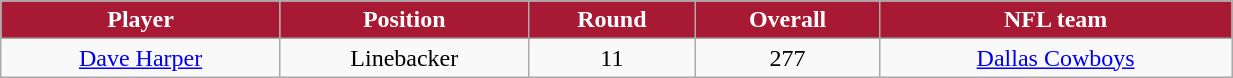<table class="wikitable" width="65%">
<tr align="center" style="background:#A81933;color:#FFFFFF;">
<td><strong>Player</strong></td>
<td><strong>Position</strong></td>
<td><strong>Round</strong></td>
<td><strong>Overall</strong></td>
<td><strong>NFL team</strong></td>
</tr>
<tr align="center" bgcolor="">
<td><a href='#'>Dave Harper</a></td>
<td>Linebacker</td>
<td>11</td>
<td>277</td>
<td><a href='#'>Dallas Cowboys</a></td>
</tr>
</table>
